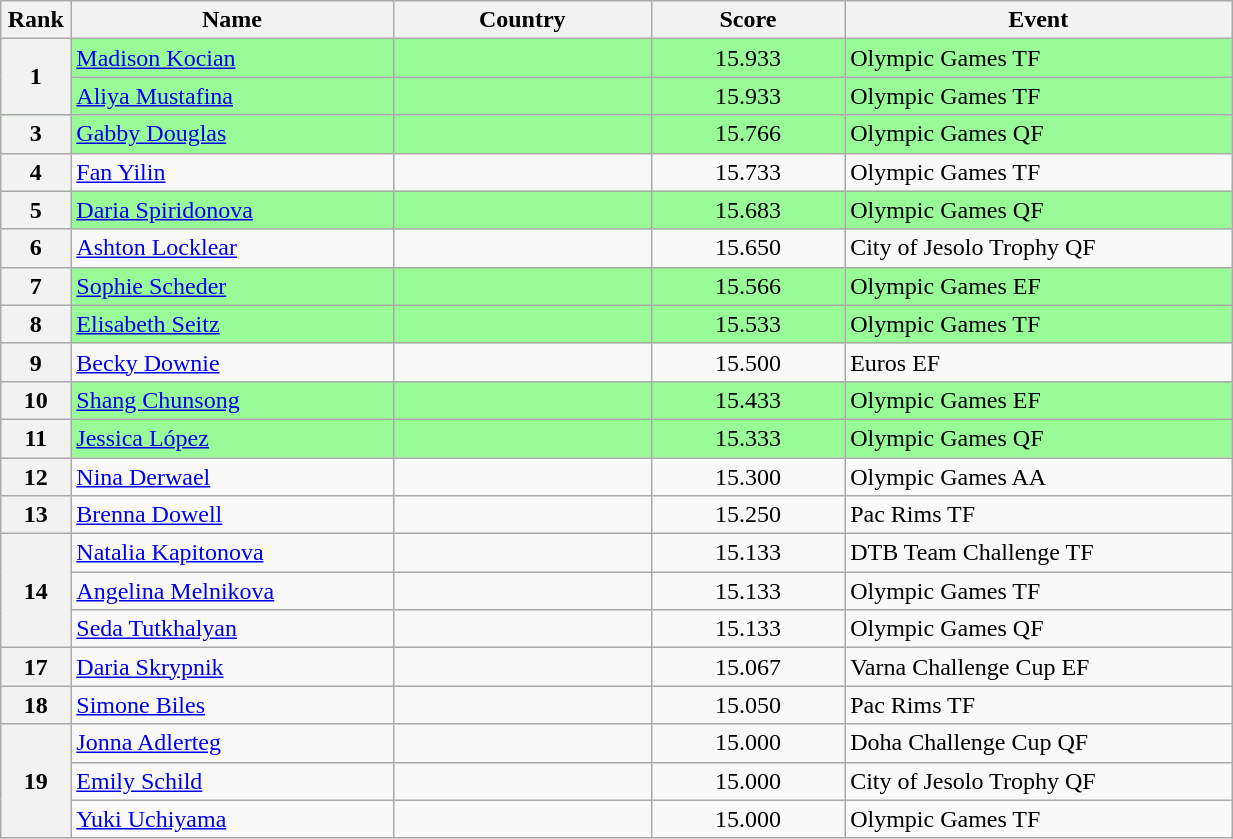<table class="wikitable sortable" style="width:65%;">
<tr>
<th style="text-align:center; width:5%;">Rank</th>
<th style="text-align:center; width:25%;">Name</th>
<th style="text-align:center; width:20%;">Country</th>
<th style="text-align:center; width:15%;">Score</th>
<th style="text-align:center; width:30%;">Event</th>
</tr>
<tr style="background:#98fb98;">
<th rowspan=2>1</th>
<td><a href='#'>Madison Kocian</a></td>
<td></td>
<td align=center>15.933</td>
<td>Olympic Games TF</td>
</tr>
<tr style="background:#98fb98;">
<td><a href='#'>Aliya Mustafina</a></td>
<td></td>
<td align=center>15.933</td>
<td>Olympic Games TF</td>
</tr>
<tr style="background:#98fb98;">
<th>3</th>
<td><a href='#'>Gabby Douglas</a></td>
<td></td>
<td align=center>15.766</td>
<td>Olympic Games QF</td>
</tr>
<tr>
<th>4</th>
<td><a href='#'>Fan Yilin</a></td>
<td></td>
<td align=center>15.733</td>
<td>Olympic Games TF</td>
</tr>
<tr style="background:#98fb98;">
<th>5</th>
<td><a href='#'>Daria Spiridonova</a></td>
<td></td>
<td align=center>15.683</td>
<td>Olympic Games QF</td>
</tr>
<tr>
<th>6</th>
<td><a href='#'>Ashton Locklear</a></td>
<td></td>
<td align=center>15.650</td>
<td>City of Jesolo Trophy QF</td>
</tr>
<tr style="background:#98fb98;">
<th>7</th>
<td><a href='#'>Sophie Scheder</a></td>
<td></td>
<td align=center>15.566</td>
<td>Olympic Games EF</td>
</tr>
<tr style="background:#98fb98;">
<th>8</th>
<td><a href='#'>Elisabeth Seitz</a></td>
<td></td>
<td align=center>15.533</td>
<td>Olympic Games TF</td>
</tr>
<tr>
<th>9</th>
<td><a href='#'>Becky Downie</a></td>
<td></td>
<td align="center">15.500</td>
<td>Euros EF</td>
</tr>
<tr style="background:#98fb98;">
<th>10</th>
<td><a href='#'>Shang Chunsong</a></td>
<td></td>
<td align=center>15.433</td>
<td>Olympic Games EF</td>
</tr>
<tr style="background:#98fb98;">
<th>11</th>
<td><a href='#'>Jessica López</a></td>
<td></td>
<td align=center>15.333</td>
<td>Olympic Games QF</td>
</tr>
<tr>
<th>12</th>
<td><a href='#'>Nina Derwael</a></td>
<td></td>
<td align=center>15.300</td>
<td>Olympic Games AA</td>
</tr>
<tr>
<th>13</th>
<td><a href='#'>Brenna Dowell</a></td>
<td></td>
<td align=center>15.250</td>
<td>Pac Rims TF</td>
</tr>
<tr>
<th rowspan=3>14</th>
<td><a href='#'>Natalia Kapitonova</a></td>
<td></td>
<td align=center>15.133</td>
<td>DTB Team Challenge TF</td>
</tr>
<tr>
<td><a href='#'>Angelina Melnikova</a></td>
<td></td>
<td align=center>15.133</td>
<td>Olympic Games TF</td>
</tr>
<tr>
<td><a href='#'>Seda Tutkhalyan</a></td>
<td></td>
<td align=center>15.133</td>
<td>Olympic Games QF</td>
</tr>
<tr>
<th>17</th>
<td><a href='#'>Daria Skrypnik</a></td>
<td></td>
<td align=center>15.067</td>
<td>Varna Challenge Cup EF</td>
</tr>
<tr>
<th>18</th>
<td><a href='#'>Simone Biles</a></td>
<td></td>
<td align="center">15.050</td>
<td>Pac Rims TF</td>
</tr>
<tr>
<th rowspan=3>19</th>
<td><a href='#'>Jonna Adlerteg</a></td>
<td></td>
<td align="center">15.000</td>
<td>Doha Challenge Cup QF</td>
</tr>
<tr>
<td><a href='#'>Emily Schild</a></td>
<td></td>
<td align=center>15.000</td>
<td>City of Jesolo Trophy QF</td>
</tr>
<tr>
<td><a href='#'>Yuki Uchiyama</a></td>
<td></td>
<td align=center>15.000</td>
<td>Olympic Games TF</td>
</tr>
</table>
